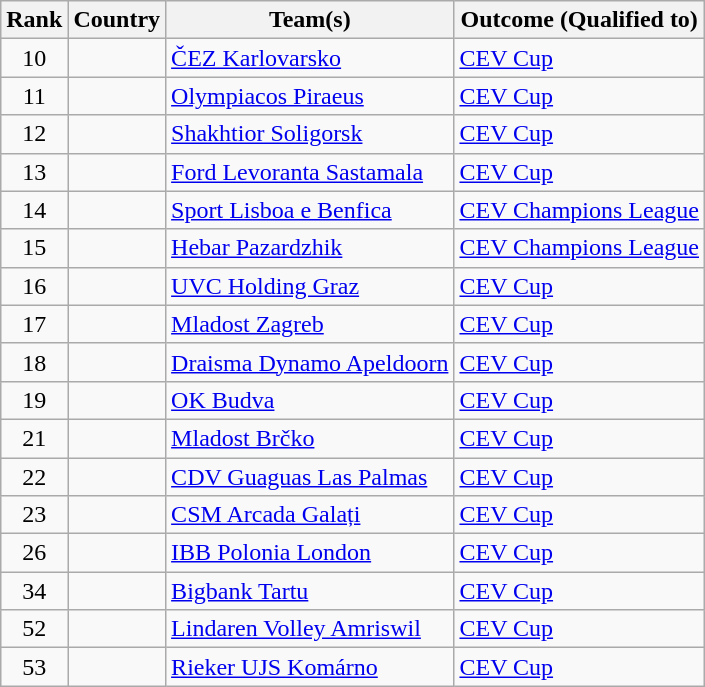<table class="wikitable" style="text-align:left">
<tr>
<th>Rank</th>
<th>Country</th>
<th>Team(s)</th>
<th>Outcome (Qualified to)</th>
</tr>
<tr>
<td align="center">10</td>
<td></td>
<td><a href='#'>ČEZ Karlovarsko</a></td>
<td><a href='#'>CEV Cup</a></td>
</tr>
<tr>
<td align="center">11</td>
<td></td>
<td><a href='#'>Olympiacos Piraeus</a></td>
<td><a href='#'>CEV Cup</a></td>
</tr>
<tr>
<td align="center">12</td>
<td></td>
<td><a href='#'>Shakhtior Soligorsk</a></td>
<td><a href='#'>CEV Cup</a></td>
</tr>
<tr>
<td align="center">13</td>
<td></td>
<td><a href='#'>Ford Levoranta Sastamala</a></td>
<td><a href='#'>CEV Cup</a></td>
</tr>
<tr>
<td align="center">14</td>
<td></td>
<td><a href='#'>Sport Lisboa e Benfica</a></td>
<td><a href='#'>CEV Champions League</a></td>
</tr>
<tr>
<td align="center">15</td>
<td></td>
<td><a href='#'>Hebar Pazardzhik</a></td>
<td><a href='#'>CEV Champions League</a></td>
</tr>
<tr>
<td align="center">16</td>
<td></td>
<td><a href='#'>UVC Holding Graz</a></td>
<td><a href='#'>CEV Cup</a></td>
</tr>
<tr>
<td align="center">17</td>
<td></td>
<td><a href='#'>Mladost Zagreb</a></td>
<td><a href='#'>CEV Cup</a></td>
</tr>
<tr>
<td align="center">18</td>
<td></td>
<td><a href='#'>Draisma Dynamo Apeldoorn</a></td>
<td><a href='#'>CEV Cup</a></td>
</tr>
<tr>
<td align="center">19</td>
<td></td>
<td><a href='#'>OK Budva</a></td>
<td><a href='#'>CEV Cup</a></td>
</tr>
<tr>
<td align="center">21</td>
<td></td>
<td><a href='#'>Mladost Brčko</a></td>
<td><a href='#'>CEV Cup</a></td>
</tr>
<tr>
<td align="center">22</td>
<td></td>
<td><a href='#'>CDV Guaguas Las Palmas</a></td>
<td><a href='#'>CEV Cup</a></td>
</tr>
<tr>
<td align="center">23</td>
<td></td>
<td><a href='#'>CSM Arcada Galați</a></td>
<td><a href='#'>CEV Cup</a></td>
</tr>
<tr>
<td align="center">26</td>
<td></td>
<td><a href='#'>IBB Polonia London</a></td>
<td><a href='#'>CEV Cup</a></td>
</tr>
<tr>
<td align="center">34</td>
<td></td>
<td><a href='#'>Bigbank Tartu</a></td>
<td><a href='#'>CEV Cup</a></td>
</tr>
<tr>
<td align="center">52</td>
<td></td>
<td><a href='#'>Lindaren Volley Amriswil</a></td>
<td><a href='#'>CEV Cup</a></td>
</tr>
<tr>
<td align="center">53</td>
<td></td>
<td><a href='#'>Rieker UJS Komárno</a></td>
<td><a href='#'>CEV Cup</a></td>
</tr>
</table>
